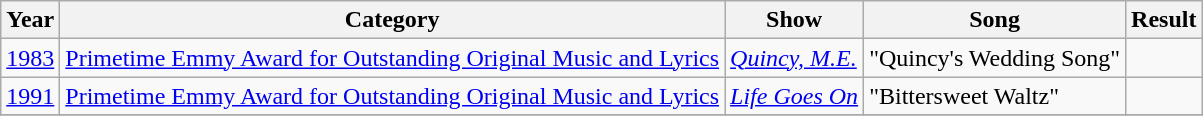<table class="wikitable sortable">
<tr>
<th>Year</th>
<th>Category</th>
<th>Show</th>
<th>Song</th>
<th>Result</th>
</tr>
<tr>
<td><a href='#'>1983</a></td>
<td><a href='#'>Primetime Emmy Award for Outstanding Original Music and Lyrics</a></td>
<td><em><a href='#'>Quincy, M.E.</a></em></td>
<td>"Quincy's Wedding Song"</td>
<td></td>
</tr>
<tr>
<td><a href='#'>1991</a></td>
<td><a href='#'>Primetime Emmy Award for Outstanding Original Music and Lyrics</a></td>
<td><em><a href='#'>Life Goes On</a></em></td>
<td>"Bittersweet Waltz"</td>
<td></td>
</tr>
<tr>
</tr>
</table>
